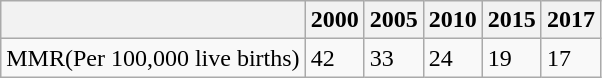<table class="wikitable">
<tr>
<th></th>
<th>2000</th>
<th>2005</th>
<th>2010</th>
<th>2015</th>
<th>2017</th>
</tr>
<tr>
<td>MMR(Per 100,000 live births)</td>
<td>42</td>
<td>33</td>
<td>24</td>
<td>19</td>
<td>17</td>
</tr>
</table>
